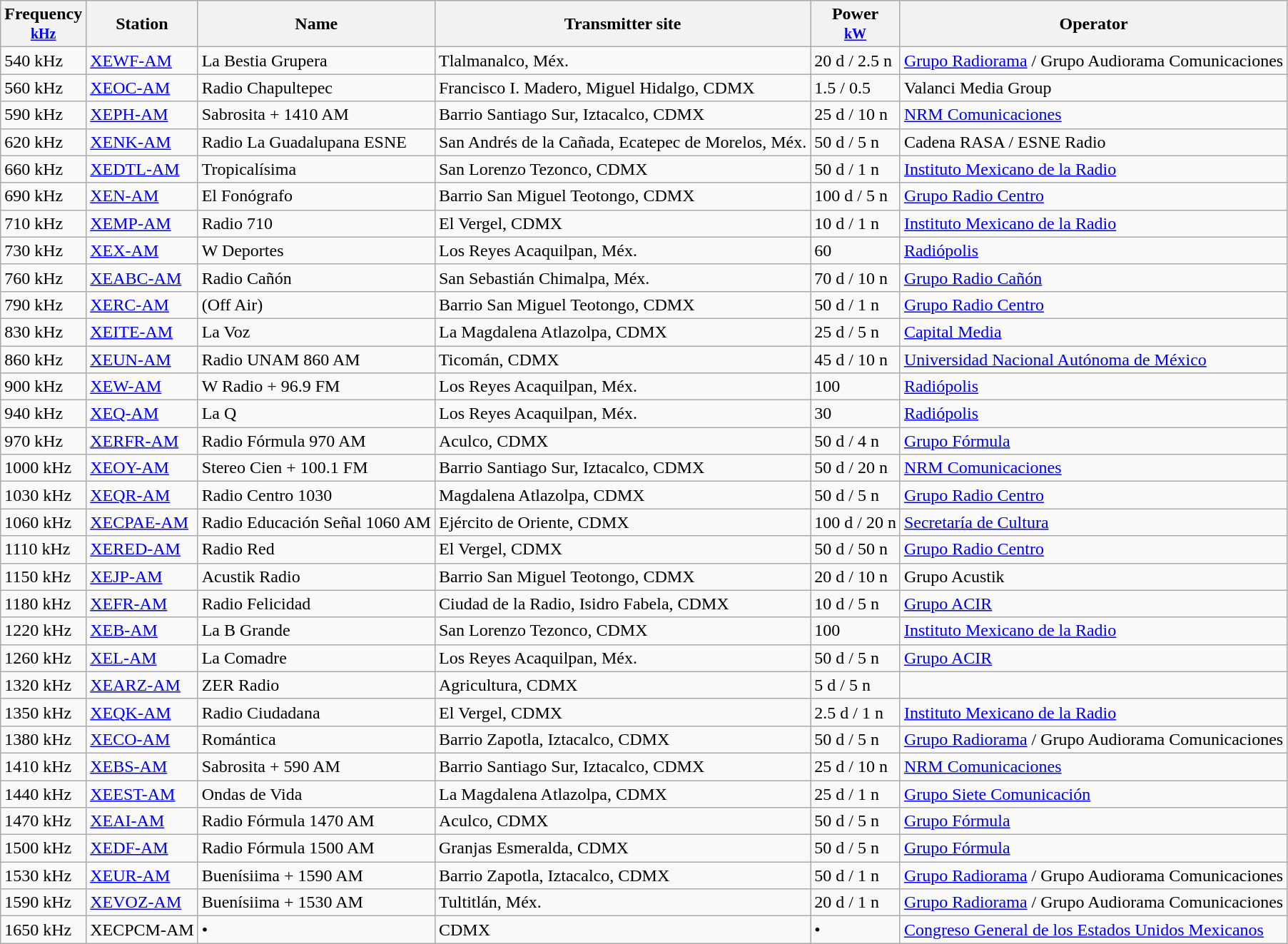<table class="wikitable">
<tr>
<th>Frequency<br><small><strong><a href='#'>kHz</a></strong></small></th>
<th>Station</th>
<th>Name</th>
<th>Transmitter site</th>
<th>Power<br><small><a href='#'>kW</a></small></th>
<th>Operator</th>
</tr>
<tr>
<td>540 kHz</td>
<td><a href='#'>XEWF-AM</a></td>
<td>La Bestia Grupera</td>
<td>Tlalmanalco, Méx.</td>
<td>20 d / 2.5 n</td>
<td><a href='#'>Grupo Radiorama</a> / Grupo Audiorama Comunicaciones</td>
</tr>
<tr>
<td>560 kHz</td>
<td><a href='#'>XEOC-AM</a></td>
<td>Radio Chapultepec</td>
<td>Francisco I. Madero, Miguel Hidalgo, CDMX</td>
<td>1.5 / 0.5</td>
<td>Valanci Media Group</td>
</tr>
<tr>
<td>590 kHz</td>
<td><a href='#'>XEPH-AM</a></td>
<td>Sabrosita + 1410 AM</td>
<td>Barrio Santiago Sur, Iztacalco, CDMX</td>
<td>25 d / 10 n</td>
<td><a href='#'>NRM Comunicaciones</a></td>
</tr>
<tr>
<td>620 kHz</td>
<td><a href='#'>XENK-AM</a></td>
<td>Radio La Guadalupana ESNE</td>
<td>San Andrés de la Cañada, Ecatepec de Morelos, Méx.</td>
<td>50 d / 5 n</td>
<td>Cadena RASA / ESNE Radio</td>
</tr>
<tr>
<td>660 kHz</td>
<td><a href='#'>XEDTL-AM</a></td>
<td>Tropicalísima</td>
<td>San Lorenzo Tezonco, CDMX</td>
<td>50 d / 1 n</td>
<td><a href='#'>Instituto Mexicano de la Radio</a></td>
</tr>
<tr>
<td>690 kHz</td>
<td><a href='#'>XEN-AM</a></td>
<td>El Fonógrafo</td>
<td>Barrio San Miguel Teotongo, CDMX</td>
<td>100 d / 5 n</td>
<td><a href='#'>Grupo Radio Centro</a></td>
</tr>
<tr>
<td>710 kHz</td>
<td><a href='#'>XEMP-AM</a></td>
<td>Radio 710</td>
<td>El Vergel, CDMX</td>
<td>10 d / 1 n</td>
<td><a href='#'>Instituto Mexicano de la Radio</a></td>
</tr>
<tr>
<td>730 kHz</td>
<td><a href='#'>XEX-AM</a></td>
<td>W Deportes</td>
<td>Los Reyes Acaquilpan, Méx.</td>
<td>60</td>
<td><a href='#'>Radiópolis</a></td>
</tr>
<tr>
<td>760 kHz</td>
<td><a href='#'>XEABC-AM</a></td>
<td>Radio Cañón</td>
<td>San Sebastián Chimalpa, Méx.</td>
<td>70 d / 10 n</td>
<td><a href='#'>Grupo Radio Cañón</a></td>
</tr>
<tr>
<td>790 kHz</td>
<td><a href='#'>XERC-AM</a></td>
<td>(Off Air)</td>
<td>Barrio San Miguel Teotongo, CDMX</td>
<td>50 d / 1 n</td>
<td><a href='#'>Grupo Radio Centro</a></td>
</tr>
<tr>
<td>830 kHz</td>
<td><a href='#'>XEITE-AM</a></td>
<td>La Voz</td>
<td>La Magdalena Atlazolpa, CDMX</td>
<td>25 d / 5 n</td>
<td><a href='#'>Capital Media</a></td>
</tr>
<tr>
<td>860 kHz</td>
<td><a href='#'>XEUN-AM</a></td>
<td>Radio UNAM 860 AM</td>
<td>Ticomán, CDMX</td>
<td>45 d / 10 n</td>
<td><a href='#'>Universidad Nacional Autónoma de México</a></td>
</tr>
<tr>
<td>900 kHz</td>
<td><a href='#'>XEW-AM</a></td>
<td>W Radio + 96.9 FM</td>
<td>Los Reyes Acaquilpan, Méx.</td>
<td>100</td>
<td><a href='#'>Radiópolis</a></td>
</tr>
<tr>
<td>940 kHz</td>
<td><a href='#'>XEQ-AM</a></td>
<td>La Q</td>
<td>Los Reyes Acaquilpan, Méx.</td>
<td>30</td>
<td><a href='#'>Radiópolis</a></td>
</tr>
<tr>
<td>970 kHz</td>
<td><a href='#'>XERFR-AM</a></td>
<td>Radio Fórmula 970 AM</td>
<td>Aculco, CDMX</td>
<td>50 d / 4 n</td>
<td><a href='#'>Grupo Fórmula</a></td>
</tr>
<tr>
<td>1000 kHz</td>
<td><a href='#'>XEOY-AM</a></td>
<td>Stereo Cien + 100.1 FM</td>
<td>Barrio Santiago Sur, Iztacalco, CDMX</td>
<td>50 d / 20 n</td>
<td><a href='#'>NRM Comunicaciones</a></td>
</tr>
<tr>
<td>1030 kHz</td>
<td><a href='#'>XEQR-AM</a></td>
<td>Radio Centro 1030</td>
<td>Magdalena Atlazolpa, CDMX</td>
<td>50 d / 5 n</td>
<td><a href='#'>Grupo Radio Centro</a></td>
</tr>
<tr>
<td>1060 kHz</td>
<td><a href='#'>XECPAE-AM</a></td>
<td>Radio Educación Señal 1060 AM</td>
<td>Ejército de Oriente, CDMX</td>
<td>100 d / 20 n</td>
<td><a href='#'>Secretaría de Cultura</a></td>
</tr>
<tr>
<td>1110 kHz</td>
<td><a href='#'>XERED-AM</a></td>
<td>Radio Red</td>
<td>El Vergel, CDMX</td>
<td>50 d / 50 n</td>
<td><a href='#'>Grupo Radio Centro</a></td>
</tr>
<tr>
<td>1150 kHz</td>
<td><a href='#'>XEJP-AM</a></td>
<td>Acustik Radio</td>
<td>Barrio San Miguel Teotongo, CDMX</td>
<td>20 d / 10 n</td>
<td>Grupo Acustik</td>
</tr>
<tr>
<td>1180 kHz</td>
<td><a href='#'>XEFR-AM</a></td>
<td>Radio Felicidad</td>
<td>Ciudad de la Radio, Isidro Fabela, CDMX</td>
<td>10 d / 5 n</td>
<td><a href='#'>Grupo ACIR</a></td>
</tr>
<tr>
<td>1220 kHz</td>
<td><a href='#'>XEB-AM</a></td>
<td>La B Grande</td>
<td>San Lorenzo Tezonco, CDMX</td>
<td>100</td>
<td><a href='#'>Instituto Mexicano de la Radio</a></td>
</tr>
<tr>
<td>1260 kHz</td>
<td><a href='#'>XEL-AM</a></td>
<td>La Comadre</td>
<td>Los Reyes Acaquilpan, Méx.</td>
<td>50 d / 5 n</td>
<td><a href='#'>Grupo ACIR</a></td>
</tr>
<tr>
<td>1320 kHz</td>
<td><a href='#'>XEARZ-AM</a></td>
<td>ZER Radio</td>
<td>Agricultura, CDMX</td>
<td>5 d / 5 n</td>
<td></td>
</tr>
<tr>
<td>1350 kHz</td>
<td><a href='#'>XEQK-AM</a></td>
<td>Radio Ciudadana</td>
<td>El Vergel, CDMX</td>
<td>2.5 d / 1 n</td>
<td><a href='#'>Instituto Mexicano de la Radio</a></td>
</tr>
<tr>
<td>1380 kHz</td>
<td><a href='#'>XECO-AM</a></td>
<td>Romántica</td>
<td>Barrio Zapotla, Iztacalco, CDMX</td>
<td>50 d / 5 n</td>
<td><a href='#'>Grupo Radiorama</a> / Grupo Audiorama Comunicaciones</td>
</tr>
<tr>
<td>1410 kHz</td>
<td><a href='#'>XEBS-AM</a></td>
<td>Sabrosita + 590 AM</td>
<td>Barrio Santiago Sur, Iztacalco, CDMX</td>
<td>25 d / 10 n</td>
<td><a href='#'>NRM Comunicaciones</a></td>
</tr>
<tr>
<td>1440 kHz</td>
<td><a href='#'>XEEST-AM</a></td>
<td>Ondas de Vida</td>
<td>La Magdalena Atlazolpa, CDMX</td>
<td>25 d / 1 n</td>
<td><a href='#'>Grupo Siete Comunicación</a></td>
</tr>
<tr>
<td>1470 kHz</td>
<td><a href='#'>XEAI-AM</a></td>
<td>Radio Fórmula 1470 AM</td>
<td>Aculco, CDMX</td>
<td>50 d / 5 n</td>
<td><a href='#'>Grupo Fórmula</a></td>
</tr>
<tr>
<td>1500 kHz</td>
<td><a href='#'>XEDF-AM</a></td>
<td>Radio Fórmula 1500 AM</td>
<td>Granjas Esmeralda, CDMX</td>
<td>50 d / 5 n</td>
<td><a href='#'>Grupo Fórmula</a></td>
</tr>
<tr>
<td>1530 kHz</td>
<td><a href='#'>XEUR-AM</a></td>
<td>Buenísiima + 1590 AM</td>
<td>Barrio Zapotla, Iztacalco, CDMX</td>
<td>50 d / 1 n</td>
<td><a href='#'>Grupo Radiorama</a> / Grupo Audiorama Comunicaciones</td>
</tr>
<tr>
<td>1590 kHz</td>
<td><a href='#'>XEVOZ-AM</a></td>
<td>Buenísiima + 1530 AM</td>
<td>Tultitlán, Méx.</td>
<td>20 d / 1 n</td>
<td><a href='#'>Grupo Radiorama</a> / Grupo Audiorama Comunicaciones</td>
</tr>
<tr>
<td>1650 kHz</td>
<td>XECPCM-AM</td>
<td>•</td>
<td>CDMX</td>
<td>•</td>
<td><a href='#'>Congreso General de los Estados Unidos Mexicanos</a></td>
</tr>
</table>
